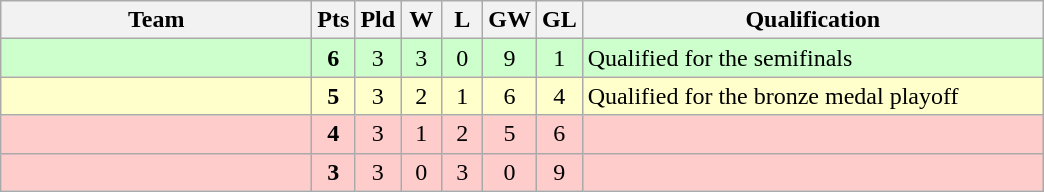<table class="wikitable" style="text-align:center">
<tr>
<th width=200>Team</th>
<th width=20>Pts</th>
<th width=20>Pld</th>
<th width=20>W</th>
<th width=20>L</th>
<th width=20>GW</th>
<th width=20>GL</th>
<th width=300>Qualification</th>
</tr>
<tr bgcolor="#ccffcc">
<td style="text-align:left;"></td>
<td><strong>6</strong></td>
<td>3</td>
<td>3</td>
<td>0</td>
<td>9</td>
<td>1</td>
<td style="text-align:left;">Qualified for the semifinals</td>
</tr>
<tr bgcolor="#ffffcc">
<td style="text-align:left;"></td>
<td><strong>5</strong></td>
<td>3</td>
<td>2</td>
<td>1</td>
<td>6</td>
<td>4</td>
<td style="text-align:left;">Qualified for the bronze medal playoff</td>
</tr>
<tr bgcolor="#ffcccc">
<td style="text-align:left;"></td>
<td><strong>4</strong></td>
<td>3</td>
<td>1</td>
<td>2</td>
<td>5</td>
<td>6</td>
<td></td>
</tr>
<tr bgcolor="#ffcccc">
<td style="text-align:left;"></td>
<td><strong>3</strong></td>
<td>3</td>
<td>0</td>
<td>3</td>
<td>0</td>
<td>9</td>
<td></td>
</tr>
</table>
